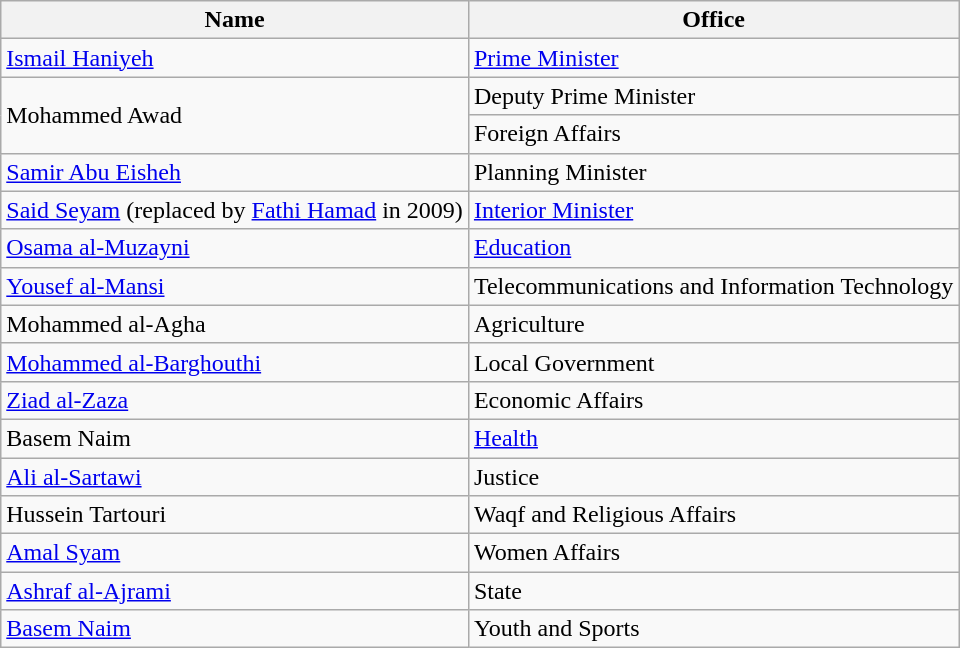<table class="wikitable">
<tr>
<th><strong>Name</strong></th>
<th><strong>Office</strong></th>
</tr>
<tr>
<td><a href='#'>Ismail Haniyeh</a></td>
<td><a href='#'>Prime Minister</a></td>
</tr>
<tr>
<td rowspan="2">Mohammed Awad </td>
<td>Deputy Prime Minister</td>
</tr>
<tr>
<td>Foreign Affairs</td>
</tr>
<tr>
<td><a href='#'>Samir Abu Eisheh</a></td>
<td>Planning Minister</td>
</tr>
<tr>
<td><a href='#'>Said Seyam</a> (replaced by <a href='#'>Fathi Hamad</a> in 2009)</td>
<td><a href='#'>Interior Minister</a></td>
</tr>
<tr>
<td><a href='#'>Osama al-Muzayni</a></td>
<td><a href='#'>Education</a></td>
</tr>
<tr>
<td><a href='#'>Yousef al-Mansi</a></td>
<td>Telecommunications and Information Technology</td>
</tr>
<tr>
<td>Mohammed al-Agha</td>
<td>Agriculture</td>
</tr>
<tr>
<td><a href='#'>Mohammed al-Barghouthi</a></td>
<td>Local Government</td>
</tr>
<tr>
<td><a href='#'>Ziad al-Zaza</a></td>
<td>Economic Affairs</td>
</tr>
<tr>
<td>Basem Naim</td>
<td><a href='#'>Health</a></td>
</tr>
<tr>
<td><a href='#'>Ali al-Sartawi</a></td>
<td>Justice</td>
</tr>
<tr>
<td>Hussein Tartouri</td>
<td>Waqf and Religious Affairs</td>
</tr>
<tr>
<td><a href='#'>Amal Syam</a></td>
<td>Women Affairs</td>
</tr>
<tr>
<td><a href='#'>Ashraf al-Ajrami</a></td>
<td>State</td>
</tr>
<tr>
<td><a href='#'>Basem Naim</a></td>
<td>Youth and Sports</td>
</tr>
</table>
